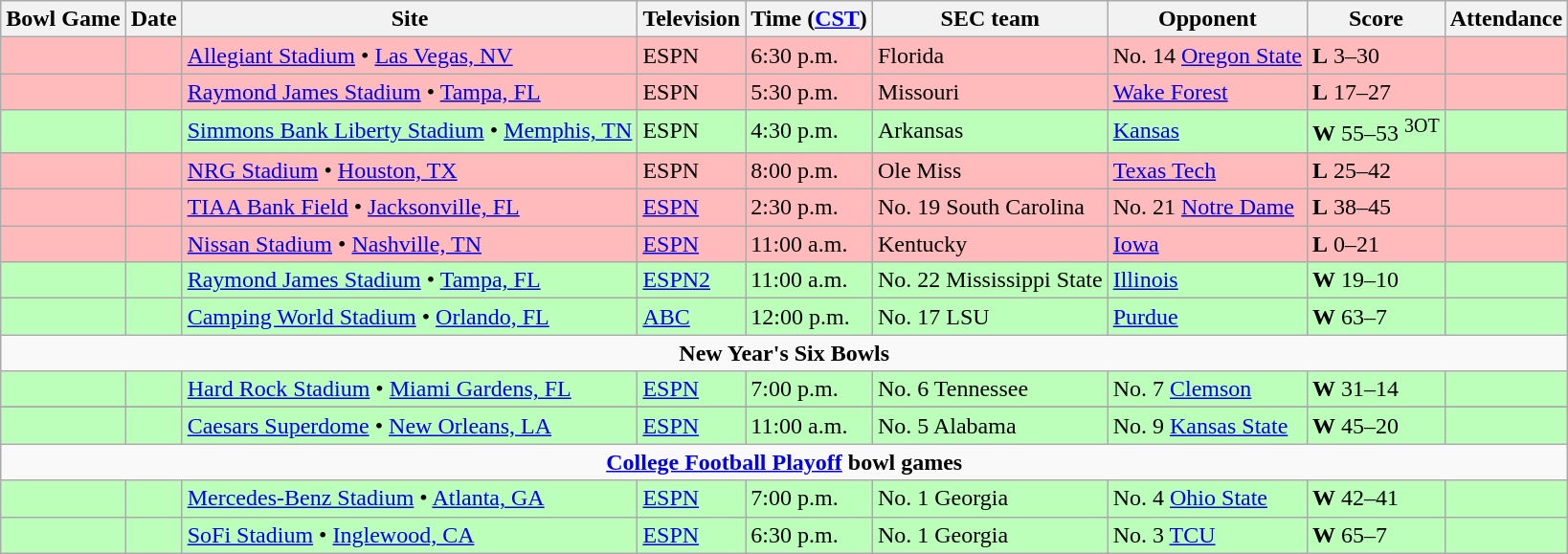<table class="wikitable">
<tr>
<th>Bowl Game</th>
<th>Date</th>
<th>Site</th>
<th>Television</th>
<th>Time (<a href='#'>CST</a>)</th>
<th>SEC team</th>
<th>Opponent</th>
<th>Score</th>
<th>Attendance</th>
</tr>
<tr bgcolor="#fbb">
<td></td>
<td></td>
<td><a href='#'>Allegiant Stadium</a> • <a href='#'>Las Vegas, NV</a></td>
<td>ESPN</td>
<td>6:30 p.m.</td>
<td>Florida</td>
<td>No. 14 <a href='#'>Oregon State</a></td>
<td><strong>L</strong> 3–30</td>
<td></td>
</tr>
<tr bgcolor="#fbb">
<td></td>
<td></td>
<td><a href='#'>Raymond James Stadium</a> • <a href='#'>Tampa, FL</a></td>
<td>ESPN</td>
<td>5:30 p.m.</td>
<td>Missouri</td>
<td><a href='#'>Wake Forest</a></td>
<td><strong>L</strong> 17–27</td>
<td></td>
</tr>
<tr bgcolor="#bfb">
<td></td>
<td></td>
<td><a href='#'>Simmons Bank Liberty Stadium</a> • <a href='#'>Memphis, TN</a></td>
<td>ESPN</td>
<td>4:30 p.m.</td>
<td>Arkansas</td>
<td><a href='#'>Kansas</a></td>
<td><strong>W</strong> 55–53 <sup>3OT</sup></td>
<td></td>
</tr>
<tr bgcolor="#fbb">
<td></td>
<td></td>
<td><a href='#'>NRG Stadium</a> • <a href='#'>Houston, TX</a></td>
<td>ESPN</td>
<td>8:00 p.m.</td>
<td>Ole Miss</td>
<td><a href='#'>Texas Tech</a></td>
<td><strong>L</strong> 25–42</td>
<td></td>
</tr>
<tr bgcolor="#fbb">
<td></td>
<td></td>
<td><a href='#'>TIAA Bank Field</a> • <a href='#'>Jacksonville, FL</a></td>
<td><a href='#'>ESPN</a></td>
<td>2:30 p.m.</td>
<td>No. 19 South Carolina</td>
<td>No. 21 <a href='#'>Notre Dame</a></td>
<td><strong>L</strong> 38–45</td>
<td></td>
</tr>
<tr bgcolor="#fbb">
<td></td>
<td></td>
<td><a href='#'>Nissan Stadium</a> • <a href='#'>Nashville, TN</a></td>
<td><a href='#'>ESPN</a></td>
<td>11:00 a.m.</td>
<td>Kentucky</td>
<td><a href='#'>Iowa</a></td>
<td><strong>L</strong> 0–21</td>
<td></td>
</tr>
<tr bgcolor="#bfb">
<td></td>
<td></td>
<td><a href='#'>Raymond James Stadium</a> • <a href='#'>Tampa, FL</a></td>
<td><a href='#'>ESPN2</a></td>
<td>11:00 a.m.</td>
<td>No. 22 Mississippi State</td>
<td><a href='#'>Illinois</a></td>
<td><strong>W</strong> 19–10</td>
<td></td>
</tr>
<tr bgcolor="#bfb">
<td></td>
<td></td>
<td><a href='#'>Camping World Stadium</a> • <a href='#'>Orlando, FL</a></td>
<td><a href='#'>ABC</a></td>
<td>12:00 p.m.</td>
<td>No. 17 LSU</td>
<td><a href='#'>Purdue</a></td>
<td><strong>W</strong> 63–7</td>
<td></td>
</tr>
<tr>
<td colspan="9" style="text-align:center;"><strong>New Year's Six Bowls</strong></td>
</tr>
<tr bgcolor="#bfb">
<td></td>
<td></td>
<td><a href='#'>Hard Rock Stadium</a> • <a href='#'>Miami Gardens, FL</a></td>
<td><a href='#'>ESPN</a></td>
<td>7:00 p.m.</td>
<td>No. 6 Tennessee</td>
<td>No. 7 <a href='#'>Clemson</a></td>
<td><strong>W</strong> 31–14</td>
<td></td>
</tr>
<tr>
</tr>
<tr bgcolor="#bfb">
<td></td>
<td></td>
<td><a href='#'>Caesars Superdome</a> • <a href='#'>New Orleans, LA</a></td>
<td><a href='#'>ESPN</a></td>
<td>11:00 a.m.</td>
<td>No. 5 Alabama</td>
<td>No. 9 <a href='#'>Kansas State</a></td>
<td><strong>W</strong> 45–20</td>
<td></td>
</tr>
<tr>
<td colspan="9" style="text-align:center;"><strong><a href='#'>College Football Playoff</a> bowl games</strong></td>
</tr>
<tr bgcolor="#bfb">
<td></td>
<td></td>
<td><a href='#'>Mercedes-Benz Stadium</a> • <a href='#'>Atlanta, GA</a></td>
<td><a href='#'>ESPN</a></td>
<td>7:00 p.m.</td>
<td>No. 1 Georgia</td>
<td>No. 4 <a href='#'>Ohio State</a></td>
<td><strong>W</strong> 42–41</td>
<td></td>
</tr>
<tr bgcolor="#bfb">
<td></td>
<td></td>
<td><a href='#'>SoFi Stadium</a> • <a href='#'>Inglewood, CA</a></td>
<td><a href='#'>ESPN</a></td>
<td>6:30 p.m.</td>
<td>No. 1 Georgia</td>
<td>No. 3 <a href='#'>TCU</a></td>
<td><strong>W</strong> 65–7</td>
<td></td>
</tr>
</table>
